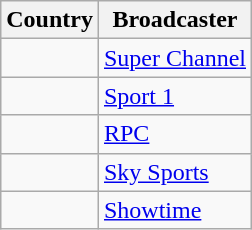<table class="wikitable">
<tr>
<th align=center>Country</th>
<th align=center>Broadcaster</th>
</tr>
<tr>
<td></td>
<td><a href='#'>Super Channel</a></td>
</tr>
<tr>
<td></td>
<td><a href='#'>Sport 1</a></td>
</tr>
<tr>
<td></td>
<td><a href='#'>RPC</a></td>
</tr>
<tr>
<td></td>
<td><a href='#'>Sky Sports</a></td>
</tr>
<tr>
<td></td>
<td><a href='#'>Showtime</a></td>
</tr>
</table>
